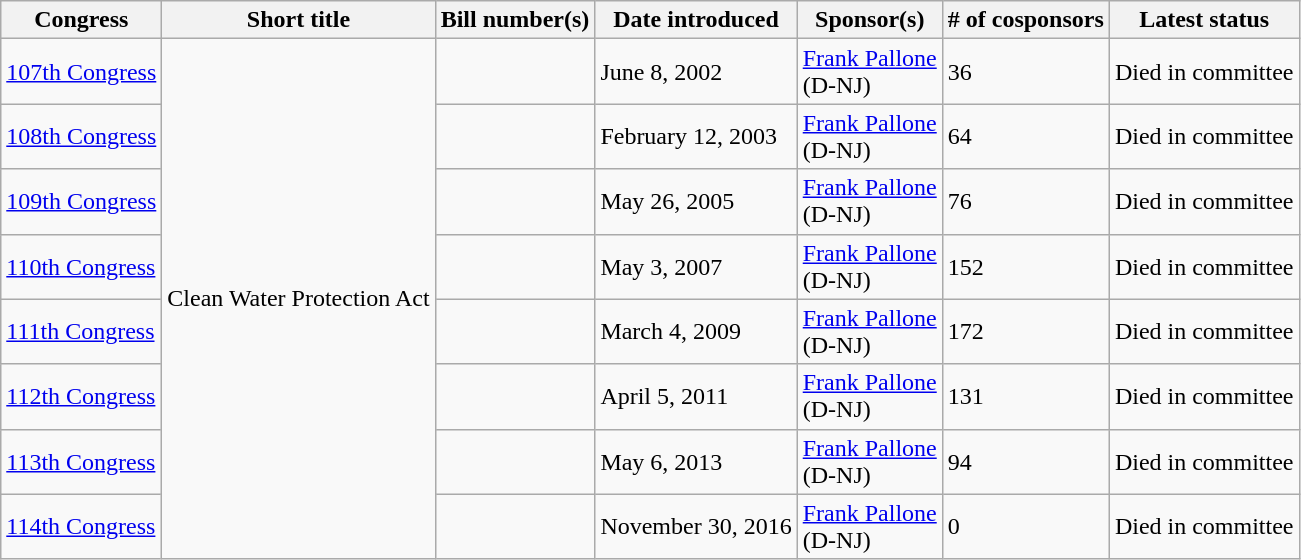<table class="wikitable">
<tr>
<th>Congress</th>
<th>Short title</th>
<th>Bill number(s)</th>
<th>Date introduced</th>
<th>Sponsor(s)</th>
<th># of cosponsors</th>
<th>Latest status</th>
</tr>
<tr>
<td><a href='#'>107th Congress</a></td>
<td rowspan=8>Clean Water Protection Act</td>
<td></td>
<td>June 8, 2002</td>
<td><a href='#'>Frank Pallone</a><br>(D-NJ)</td>
<td>36</td>
<td>Died in committee</td>
</tr>
<tr>
<td><a href='#'>108th Congress</a></td>
<td></td>
<td>February 12, 2003</td>
<td><a href='#'>Frank Pallone</a><br>(D-NJ)</td>
<td>64</td>
<td>Died in committee</td>
</tr>
<tr>
<td><a href='#'>109th Congress</a></td>
<td></td>
<td>May 26, 2005</td>
<td><a href='#'>Frank Pallone</a><br>(D-NJ)</td>
<td>76</td>
<td>Died in committee</td>
</tr>
<tr>
<td><a href='#'>110th Congress</a></td>
<td></td>
<td>May 3, 2007</td>
<td><a href='#'>Frank Pallone</a><br>(D-NJ)</td>
<td>152</td>
<td>Died in committee</td>
</tr>
<tr>
<td><a href='#'>111th Congress</a></td>
<td></td>
<td>March 4, 2009</td>
<td><a href='#'>Frank Pallone</a><br>(D-NJ)</td>
<td>172</td>
<td>Died in committee</td>
</tr>
<tr>
<td><a href='#'>112th Congress</a></td>
<td></td>
<td>April 5, 2011</td>
<td><a href='#'>Frank Pallone</a><br>(D-NJ)</td>
<td>131</td>
<td>Died in committee</td>
</tr>
<tr>
<td><a href='#'>113th Congress</a></td>
<td></td>
<td>May 6, 2013</td>
<td><a href='#'>Frank Pallone</a><br>(D-NJ)</td>
<td>94</td>
<td>Died in committee</td>
</tr>
<tr>
<td><a href='#'>114th Congress</a></td>
<td></td>
<td>November 30, 2016</td>
<td><a href='#'>Frank Pallone</a><br>(D-NJ)</td>
<td>0</td>
<td>Died in committee</td>
</tr>
</table>
